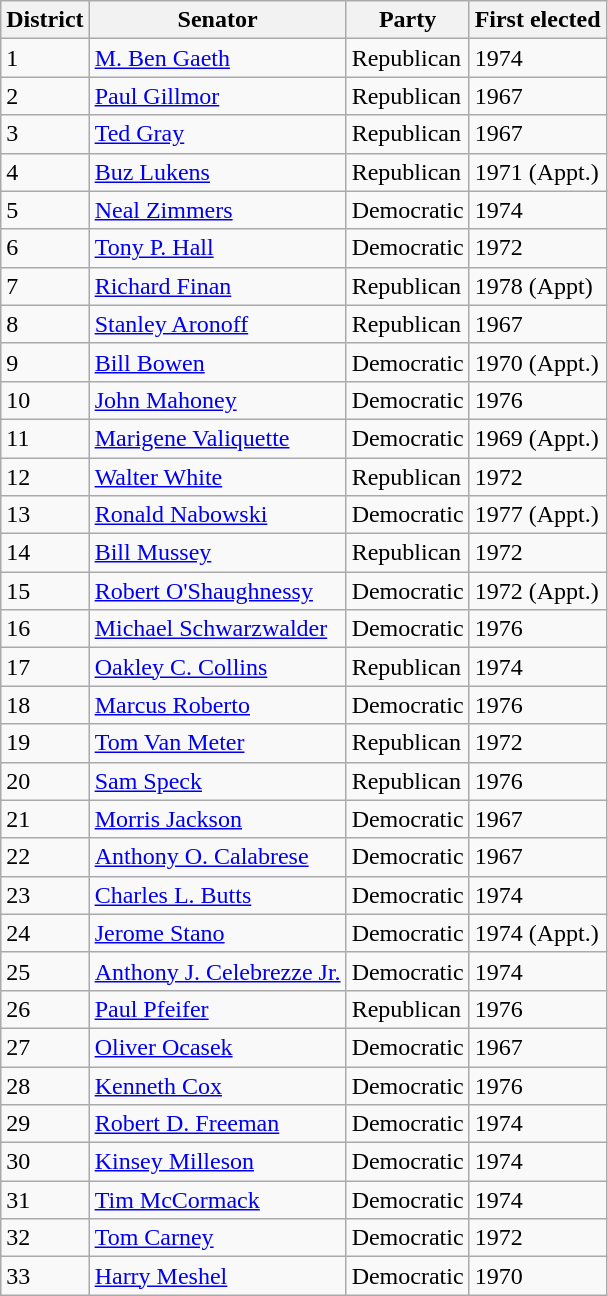<table class="wikitable sortable">
<tr>
<th>District</th>
<th>Senator</th>
<th>Party</th>
<th>First elected</th>
</tr>
<tr>
<td>1</td>
<td><a href='#'>M. Ben Gaeth</a></td>
<td>Republican</td>
<td>1974</td>
</tr>
<tr>
<td>2</td>
<td><a href='#'>Paul Gillmor</a></td>
<td>Republican</td>
<td>1967</td>
</tr>
<tr>
<td>3</td>
<td><a href='#'>Ted Gray</a></td>
<td>Republican</td>
<td>1967</td>
</tr>
<tr>
<td>4</td>
<td><a href='#'>Buz Lukens</a></td>
<td>Republican</td>
<td>1971 (Appt.)</td>
</tr>
<tr>
<td>5</td>
<td><a href='#'>Neal Zimmers</a></td>
<td>Democratic</td>
<td>1974</td>
</tr>
<tr>
<td>6</td>
<td><a href='#'>Tony P. Hall</a></td>
<td>Democratic</td>
<td>1972</td>
</tr>
<tr>
<td>7</td>
<td><a href='#'>Richard Finan</a></td>
<td>Republican</td>
<td>1978 (Appt)</td>
</tr>
<tr>
<td>8</td>
<td><a href='#'>Stanley Aronoff</a></td>
<td>Republican</td>
<td>1967</td>
</tr>
<tr>
<td>9</td>
<td><a href='#'>Bill Bowen</a></td>
<td>Democratic</td>
<td>1970 (Appt.)</td>
</tr>
<tr>
<td>10</td>
<td><a href='#'>John Mahoney</a></td>
<td>Democratic</td>
<td>1976</td>
</tr>
<tr>
<td>11</td>
<td><a href='#'>Marigene Valiquette</a></td>
<td>Democratic</td>
<td>1969 (Appt.)</td>
</tr>
<tr>
<td>12</td>
<td><a href='#'>Walter White</a></td>
<td>Republican</td>
<td>1972</td>
</tr>
<tr>
<td>13</td>
<td><a href='#'>Ronald Nabowski</a></td>
<td>Democratic</td>
<td>1977 (Appt.)</td>
</tr>
<tr>
<td>14</td>
<td><a href='#'>Bill Mussey</a></td>
<td>Republican</td>
<td>1972</td>
</tr>
<tr>
<td>15</td>
<td><a href='#'>Robert O'Shaughnessy</a></td>
<td>Democratic</td>
<td>1972 (Appt.)</td>
</tr>
<tr>
<td>16</td>
<td><a href='#'>Michael Schwarzwalder</a></td>
<td>Democratic</td>
<td>1976</td>
</tr>
<tr>
<td>17</td>
<td><a href='#'>Oakley C. Collins</a></td>
<td>Republican</td>
<td>1974</td>
</tr>
<tr>
<td>18</td>
<td><a href='#'>Marcus Roberto</a></td>
<td>Democratic</td>
<td>1976</td>
</tr>
<tr>
<td>19</td>
<td><a href='#'>Tom Van Meter</a></td>
<td>Republican</td>
<td>1972</td>
</tr>
<tr>
<td>20</td>
<td><a href='#'>Sam Speck</a></td>
<td>Republican</td>
<td>1976</td>
</tr>
<tr>
<td>21</td>
<td><a href='#'>Morris Jackson</a></td>
<td>Democratic</td>
<td>1967</td>
</tr>
<tr>
<td>22</td>
<td><a href='#'>Anthony O. Calabrese</a></td>
<td>Democratic</td>
<td>1967</td>
</tr>
<tr>
<td>23</td>
<td><a href='#'>Charles L. Butts</a></td>
<td>Democratic</td>
<td>1974</td>
</tr>
<tr>
<td>24</td>
<td><a href='#'>Jerome Stano</a></td>
<td>Democratic</td>
<td>1974 (Appt.)</td>
</tr>
<tr>
<td>25</td>
<td><a href='#'>Anthony J. Celebrezze Jr.</a></td>
<td>Democratic</td>
<td>1974</td>
</tr>
<tr>
<td>26</td>
<td><a href='#'>Paul Pfeifer</a></td>
<td>Republican</td>
<td>1976</td>
</tr>
<tr>
<td>27</td>
<td><a href='#'>Oliver Ocasek</a></td>
<td>Democratic</td>
<td>1967</td>
</tr>
<tr>
<td>28</td>
<td><a href='#'>Kenneth Cox</a></td>
<td>Democratic</td>
<td>1976</td>
</tr>
<tr>
<td>29</td>
<td><a href='#'>Robert D. Freeman</a></td>
<td>Democratic</td>
<td>1974</td>
</tr>
<tr>
<td>30</td>
<td><a href='#'>Kinsey Milleson</a></td>
<td>Democratic</td>
<td>1974</td>
</tr>
<tr>
<td>31</td>
<td><a href='#'>Tim McCormack</a></td>
<td>Democratic</td>
<td>1974</td>
</tr>
<tr>
<td>32</td>
<td><a href='#'>Tom Carney</a></td>
<td>Democratic</td>
<td>1972</td>
</tr>
<tr>
<td>33</td>
<td><a href='#'>Harry Meshel</a></td>
<td>Democratic</td>
<td>1970</td>
</tr>
</table>
